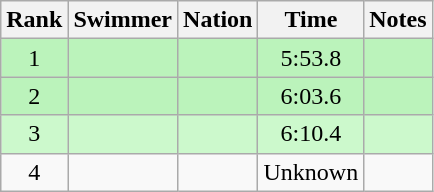<table class="wikitable sortable" style="text-align:center">
<tr>
<th>Rank</th>
<th>Swimmer</th>
<th>Nation</th>
<th>Time</th>
<th>Notes</th>
</tr>
<tr style="background:#bbf3bb;">
<td>1</td>
<td align=left></td>
<td align=left></td>
<td>5:53.8</td>
<td></td>
</tr>
<tr style="background:#bbf3bb;">
<td>2</td>
<td align=left></td>
<td align=left></td>
<td>6:03.6</td>
<td></td>
</tr>
<tr style="background:#ccf9cc;">
<td>3</td>
<td align=left></td>
<td align=left></td>
<td>6:10.4</td>
<td></td>
</tr>
<tr>
<td>4</td>
<td align=left></td>
<td align=left></td>
<td>Unknown</td>
<td></td>
</tr>
</table>
